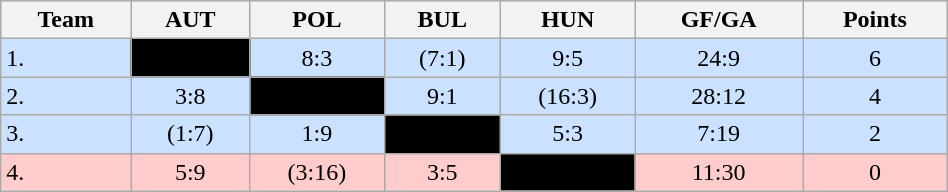<table class="wikitable" bgcolor="#EFEFFF" width="50%">
<tr bgcolor="#BCD2EE">
<th>Team</th>
<th>AUT</th>
<th>POL</th>
<th>BUL</th>
<th>HUN</th>
<th>GF/GA</th>
<th>Points</th>
</tr>
<tr bgcolor="#CAE1FF" align="center">
<td align="left">1. </td>
<td style="background:#000000;"></td>
<td>8:3</td>
<td>(7:1)</td>
<td>9:5</td>
<td>24:9</td>
<td>6</td>
</tr>
<tr bgcolor="#CAE1FF" align="center">
<td align="left">2. </td>
<td>3:8</td>
<td style="background:#000000;"></td>
<td>9:1</td>
<td>(16:3)</td>
<td>28:12</td>
<td>4</td>
</tr>
<tr bgcolor="#CAE1FF" align="center">
<td align="left">3. </td>
<td>(1:7)</td>
<td>1:9</td>
<td style="background:#000000;"></td>
<td>5:3</td>
<td>7:19</td>
<td>2</td>
</tr>
<tr bgcolor="#ffcccc" align="center">
<td align="left">4. </td>
<td>5:9</td>
<td>(3:16)</td>
<td>3:5</td>
<td style="background:#000000;"></td>
<td>11:30</td>
<td>0</td>
</tr>
</table>
